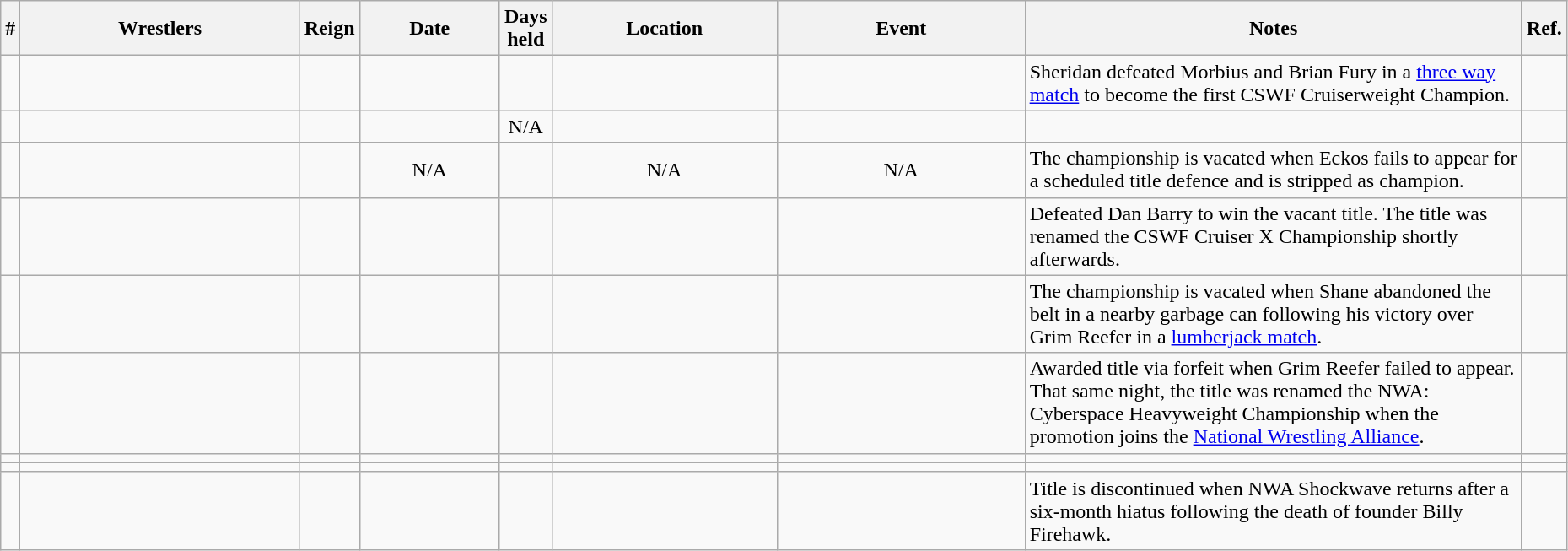<table class="wikitable sortable" width=98% style="text-align:center;">
<tr>
<th width=0%>#</th>
<th width=20%>Wrestlers</th>
<th width=0%>Reign</th>
<th width=10%>Date</th>
<th width=0%>Days<br>held</th>
<th width=16%>Location</th>
<th width=18%>Event</th>
<th width=60% class="unsortable">Notes</th>
<th width=0% class="unsortable">Ref.</th>
</tr>
<tr>
<td></td>
<td></td>
<td></td>
<td></td>
<td></td>
<td></td>
<td></td>
<td align="left">Sheridan defeated Morbius and Brian Fury in a <a href='#'>three way match</a> to become the first CSWF Cruiserweight Champion.</td>
<td align="left"></td>
</tr>
<tr>
<td></td>
<td></td>
<td></td>
<td></td>
<td>N/A</td>
<td></td>
<td></td>
<td align="left"></td>
<td align="left"></td>
</tr>
<tr>
<td></td>
<td></td>
<td></td>
<td>N/A</td>
<td></td>
<td>N/A</td>
<td>N/A</td>
<td align="left">The championship is vacated when Eckos fails to appear for a scheduled title defence and is stripped as champion.</td>
<td align="left"></td>
</tr>
<tr>
<td></td>
<td></td>
<td></td>
<td></td>
<td></td>
<td></td>
<td></td>
<td align="left">Defeated Dan Barry to win the vacant title. The title was renamed the CSWF Cruiser X Championship shortly afterwards.</td>
<td align="left"></td>
</tr>
<tr>
<td></td>
<td></td>
<td></td>
<td></td>
<td></td>
<td></td>
<td></td>
<td align="left">The championship is vacated when Shane abandoned the belt in a nearby garbage can following his victory over Grim Reefer in a <a href='#'>lumberjack match</a>.</td>
<td align="left"></td>
</tr>
<tr>
<td></td>
<td></td>
<td></td>
<td></td>
<td></td>
<td></td>
<td></td>
<td align="left">Awarded title via forfeit when Grim Reefer failed to appear. That same night, the title was renamed the NWA: Cyberspace Heavyweight Championship when the promotion joins the <a href='#'>National Wrestling Alliance</a>.</td>
<td align="left"></td>
</tr>
<tr>
<td></td>
<td></td>
<td></td>
<td></td>
<td></td>
<td></td>
<td></td>
<td align="left"></td>
<td align="left"></td>
</tr>
<tr>
<td></td>
<td></td>
<td></td>
<td></td>
<td></td>
<td></td>
<td></td>
<td align="left"></td>
<td align="left"></td>
</tr>
<tr>
<td></td>
<td></td>
<td></td>
<td></td>
<td></td>
<td></td>
<td></td>
<td align="left">Title is discontinued when NWA Shockwave returns after a six-month hiatus following the death of founder Billy Firehawk.</td>
<td align="left"></td>
</tr>
</table>
